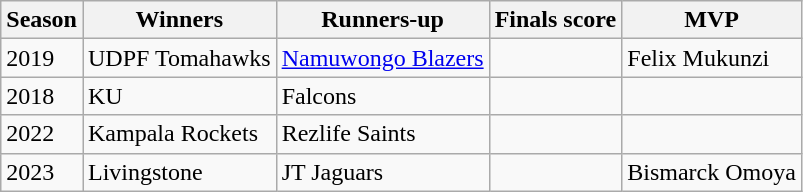<table class="wikitable">
<tr>
<th>Season</th>
<th>Winners</th>
<th>Runners-up</th>
<th>Finals score</th>
<th>MVP</th>
</tr>
<tr>
<td>2019</td>
<td>UDPF Tomahawks</td>
<td><a href='#'>Namuwongo Blazers</a></td>
<td></td>
<td>Felix Mukunzi</td>
</tr>
<tr>
<td>2018</td>
<td>KU</td>
<td>Falcons</td>
<td></td>
<td></td>
</tr>
<tr>
<td>2022</td>
<td>Kampala Rockets</td>
<td>Rezlife Saints</td>
<td></td>
<td></td>
</tr>
<tr>
<td>2023</td>
<td>Livingstone</td>
<td>JT Jaguars</td>
<td></td>
<td>Bismarck Omoya</td>
</tr>
</table>
